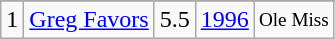<table class="wikitable">
<tr>
</tr>
<tr>
<td>1</td>
<td><a href='#'>Greg Favors</a></td>
<td>5.5</td>
<td><a href='#'>1996</a></td>
<td style="font-size:80%;">Ole Miss</td>
</tr>
</table>
